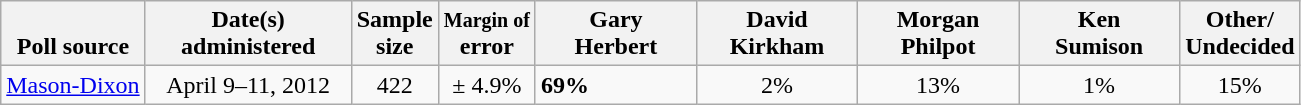<table class="wikitable">
<tr valign=bottom>
<th>Poll source</th>
<th style="width:130px;">Date(s)<br>administered</th>
<th>Sample<br>size</th>
<th><small>Margin of</small><br>error</th>
<th style="width:100px;">Gary<br>Herbert</th>
<th style="width:100px;">David<br>Kirkham</th>
<th style="width:100px;">Morgan<br>Philpot</th>
<th style="width:100px;">Ken<br>Sumison</th>
<th>Other/<br>Undecided</th>
</tr>
<tr>
<td><a href='#'>Mason-Dixon</a></td>
<td align=center>April 9–11, 2012</td>
<td align=center>422</td>
<td align=center>± 4.9%</td>
<td><strong>69%</strong></td>
<td align=center>2%</td>
<td align=center>13%</td>
<td align=center>1%</td>
<td align=center>15%</td>
</tr>
</table>
